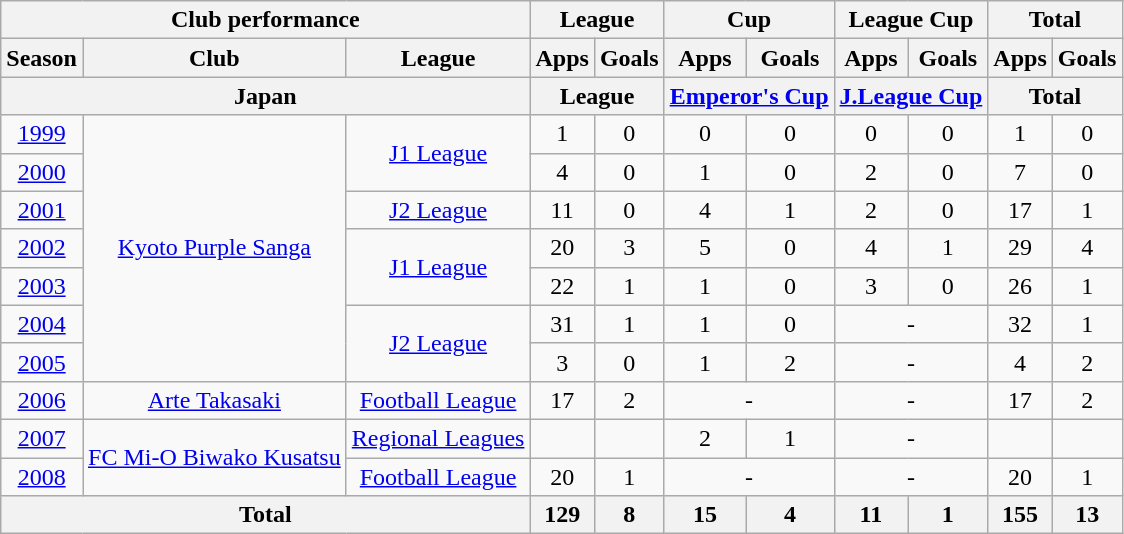<table class="wikitable" style="text-align:center;">
<tr>
<th colspan=3>Club performance</th>
<th colspan=2>League</th>
<th colspan=2>Cup</th>
<th colspan=2>League Cup</th>
<th colspan=2>Total</th>
</tr>
<tr>
<th>Season</th>
<th>Club</th>
<th>League</th>
<th>Apps</th>
<th>Goals</th>
<th>Apps</th>
<th>Goals</th>
<th>Apps</th>
<th>Goals</th>
<th>Apps</th>
<th>Goals</th>
</tr>
<tr>
<th colspan=3>Japan</th>
<th colspan=2>League</th>
<th colspan=2><a href='#'>Emperor's Cup</a></th>
<th colspan=2><a href='#'>J.League Cup</a></th>
<th colspan=2>Total</th>
</tr>
<tr>
<td><a href='#'>1999</a></td>
<td rowspan="7"><a href='#'>Kyoto Purple Sanga</a></td>
<td rowspan="2"><a href='#'>J1 League</a></td>
<td>1</td>
<td>0</td>
<td>0</td>
<td>0</td>
<td>0</td>
<td>0</td>
<td>1</td>
<td>0</td>
</tr>
<tr>
<td><a href='#'>2000</a></td>
<td>4</td>
<td>0</td>
<td>1</td>
<td>0</td>
<td>2</td>
<td>0</td>
<td>7</td>
<td>0</td>
</tr>
<tr>
<td><a href='#'>2001</a></td>
<td><a href='#'>J2 League</a></td>
<td>11</td>
<td>0</td>
<td>4</td>
<td>1</td>
<td>2</td>
<td>0</td>
<td>17</td>
<td>1</td>
</tr>
<tr>
<td><a href='#'>2002</a></td>
<td rowspan="2"><a href='#'>J1 League</a></td>
<td>20</td>
<td>3</td>
<td>5</td>
<td>0</td>
<td>4</td>
<td>1</td>
<td>29</td>
<td>4</td>
</tr>
<tr>
<td><a href='#'>2003</a></td>
<td>22</td>
<td>1</td>
<td>1</td>
<td>0</td>
<td>3</td>
<td>0</td>
<td>26</td>
<td>1</td>
</tr>
<tr>
<td><a href='#'>2004</a></td>
<td rowspan="2"><a href='#'>J2 League</a></td>
<td>31</td>
<td>1</td>
<td>1</td>
<td>0</td>
<td colspan="2">-</td>
<td>32</td>
<td>1</td>
</tr>
<tr>
<td><a href='#'>2005</a></td>
<td>3</td>
<td>0</td>
<td>1</td>
<td>2</td>
<td colspan="2">-</td>
<td>4</td>
<td>2</td>
</tr>
<tr>
<td><a href='#'>2006</a></td>
<td><a href='#'>Arte Takasaki</a></td>
<td><a href='#'>Football League</a></td>
<td>17</td>
<td>2</td>
<td colspan="2">-</td>
<td colspan="2">-</td>
<td>17</td>
<td>2</td>
</tr>
<tr>
<td><a href='#'>2007</a></td>
<td rowspan="2"><a href='#'>FC Mi-O Biwako Kusatsu</a></td>
<td><a href='#'>Regional Leagues</a></td>
<td></td>
<td></td>
<td>2</td>
<td>1</td>
<td colspan="2">-</td>
<td></td>
<td></td>
</tr>
<tr>
<td><a href='#'>2008</a></td>
<td><a href='#'>Football League</a></td>
<td>20</td>
<td>1</td>
<td colspan="2">-</td>
<td colspan="2">-</td>
<td>20</td>
<td>1</td>
</tr>
<tr>
<th colspan=3>Total</th>
<th>129</th>
<th>8</th>
<th>15</th>
<th>4</th>
<th>11</th>
<th>1</th>
<th>155</th>
<th>13</th>
</tr>
</table>
